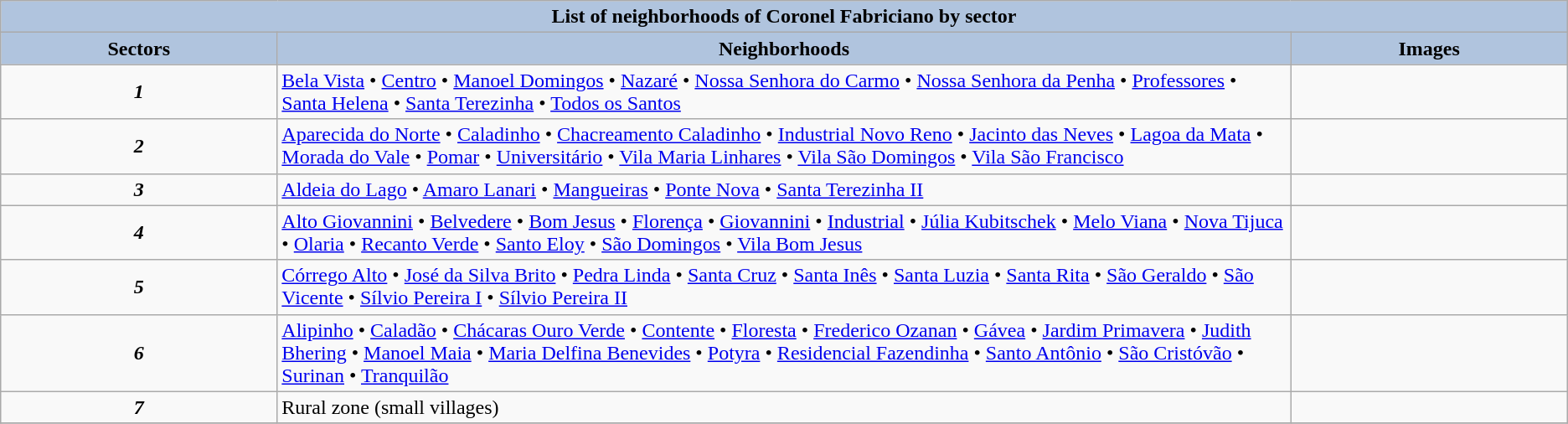<table class="wikitable">
<tr>
<td align=center style=background:#B0C4DE  colspan=3><strong>List of neighborhoods of Coronel Fabriciano by sector</strong></td>
</tr>
<tr>
<td align=center style=background:#B0C4DE width=15%><strong>Sectors</strong></td>
<td align=center style=background:#B0C4DE width="55%"><strong>Neighborhoods</strong></td>
<td align=center style=background:#B0C4DE width="15%"><strong>Images</strong></td>
</tr>
<tr>
<td align=center><strong><em>1</em></strong></td>
<td><a href='#'>Bela Vista</a> • <a href='#'>Centro</a> • <a href='#'>Manoel Domingos</a> • <a href='#'>Nazaré</a> • <a href='#'>Nossa Senhora do Carmo</a> • <a href='#'>Nossa Senhora da Penha</a> • <a href='#'>Professores</a> • <a href='#'>Santa Helena</a> • <a href='#'>Santa Terezinha</a> • <a href='#'>Todos os Santos</a></td>
<td align="center"></td>
</tr>
<tr>
<td align=center><strong><em>2</em></strong></td>
<td><a href='#'>Aparecida do Norte</a> • <a href='#'>Caladinho</a> • <a href='#'>Chacreamento Caladinho</a> • <a href='#'>Industrial Novo Reno</a> • <a href='#'>Jacinto das Neves</a> • <a href='#'>Lagoa da Mata</a>  • <a href='#'>Morada do Vale</a> • <a href='#'>Pomar</a> • <a href='#'>Universitário</a> • <a href='#'>Vila Maria Linhares</a> • <a href='#'>Vila São Domingos</a> • <a href='#'>Vila São Francisco</a></td>
<td align="center"></td>
</tr>
<tr>
<td align=center><strong><em>3</em></strong></td>
<td><a href='#'>Aldeia do Lago</a> • <a href='#'>Amaro Lanari</a> • <a href='#'>Mangueiras</a> • <a href='#'>Ponte Nova</a> • <a href='#'>Santa Terezinha II</a></td>
<td align="center"></td>
</tr>
<tr>
<td align=center><strong><em>4</em></strong></td>
<td><a href='#'>Alto Giovannini</a> • <a href='#'>Belvedere</a> • <a href='#'>Bom Jesus</a> • <a href='#'>Florença</a> • <a href='#'>Giovannini</a> • <a href='#'>Industrial</a> • <a href='#'>Júlia Kubitschek</a> • <a href='#'>Melo Viana</a> • <a href='#'>Nova Tijuca</a> • <a href='#'>Olaria</a> • <a href='#'>Recanto Verde</a> • <a href='#'>Santo Eloy</a> • <a href='#'>São Domingos</a> • <a href='#'>Vila Bom Jesus</a></td>
<td align="center"></td>
</tr>
<tr>
<td align=center><strong><em>5</em></strong></td>
<td><a href='#'>Córrego Alto</a> • <a href='#'>José da Silva Brito</a> • <a href='#'>Pedra Linda</a>  • <a href='#'>Santa Cruz</a> • <a href='#'>Santa Inês</a> • <a href='#'>Santa Luzia</a> • <a href='#'>Santa Rita</a> • <a href='#'>São Geraldo</a> • <a href='#'>São Vicente</a> • <a href='#'>Sílvio Pereira I</a> • <a href='#'>Sílvio Pereira II</a></td>
<td align="center"></td>
</tr>
<tr>
<td align=center><strong><em>6</em></strong></td>
<td><a href='#'>Alipinho</a> • <a href='#'>Caladão</a> • <a href='#'>Chácaras Ouro Verde</a> • <a href='#'>Contente</a> • <a href='#'>Floresta</a> • <a href='#'>Frederico Ozanan</a> • <a href='#'>Gávea</a> • <a href='#'>Jardim Primavera</a> • <a href='#'>Judith Bhering</a> • <a href='#'>Manoel Maia</a> • <a href='#'>Maria Delfina Benevides</a> • <a href='#'>Potyra</a> • <a href='#'>Residencial Fazendinha</a> • <a href='#'>Santo Antônio</a> • <a href='#'>São Cristóvão</a> • <a href='#'>Surinan</a> • <a href='#'>Tranquilão</a></td>
<td align="center"></td>
</tr>
<tr>
<td align=center><strong><em>7</em></strong></td>
<td>Rural zone (small villages)</td>
<td align="center"></td>
</tr>
<tr>
</tr>
</table>
